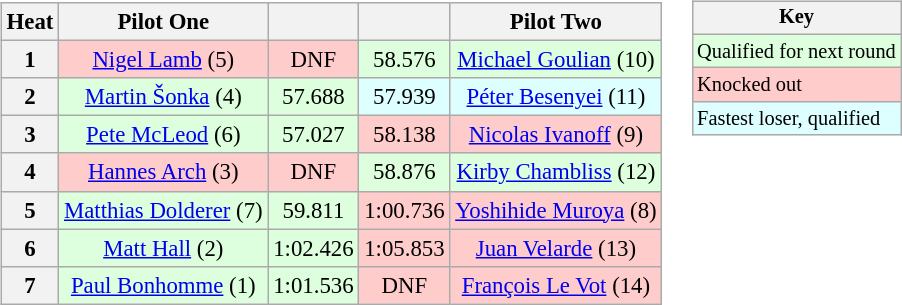<table>
<tr>
<td><br><table class="wikitable" style="font-size:95%; text-align:center">
<tr>
<th>Heat</th>
<th>Pilot One</th>
<th></th>
<th></th>
<th>Pilot Two</th>
</tr>
<tr>
<th>1</th>
<td style="background:#ffcccc;"> <a href='#'>Nigel Lamb</a> (5)</td>
<td style="background:#ffcccc;">DNF</td>
<td style="background:#ddffdd;">58.576</td>
<td style="background:#ddffdd;"> <a href='#'>Michael Goulian</a> (10)</td>
</tr>
<tr>
<th>2</th>
<td style="background:#ddffdd;"> <a href='#'>Martin Šonka</a> (4)</td>
<td style="background:#ddffdd;">57.688</td>
<td style="background:#ddffff;">57.939</td>
<td style="background:#ddffff;"> <a href='#'>Péter Besenyei</a> (11)</td>
</tr>
<tr>
<th>3</th>
<td style="background:#ddffdd;"> <a href='#'>Pete McLeod</a> (6)</td>
<td style="background:#ddffdd;">57.027</td>
<td style="background:#ffcccc;">58.138</td>
<td style="background:#ffcccc;"> <a href='#'>Nicolas Ivanoff</a> (9)</td>
</tr>
<tr>
<th>4</th>
<td style="background:#ffcccc;"> <a href='#'>Hannes Arch</a> (3)</td>
<td style="background:#ffcccc;">DNF</td>
<td style="background:#ddffdd;">58.876</td>
<td style="background:#ddffdd;"> <a href='#'>Kirby Chambliss</a> (12)</td>
</tr>
<tr>
<th>5</th>
<td style="background:#ddffdd;"> <a href='#'>Matthias Dolderer</a> (7)</td>
<td style="background:#ddffdd;">59.811</td>
<td style="background:#ffcccc;">1:00.736</td>
<td style="background:#ffcccc;"> <a href='#'>Yoshihide Muroya</a> (8)</td>
</tr>
<tr>
<th>6</th>
<td style="background:#ddffdd;"> <a href='#'>Matt Hall</a> (2)</td>
<td style="background:#ddffdd;">1:02.426</td>
<td style="background:#ffcccc;">1:05.853</td>
<td style="background:#ffcccc;"> <a href='#'>Juan Velarde</a> (13)</td>
</tr>
<tr>
<th>7</th>
<td style="background:#ddffdd;"> <a href='#'>Paul Bonhomme</a> (1)</td>
<td style="background:#ddffdd;">1:01.536</td>
<td style="background:#ffcccc;">DNF</td>
<td style="background:#ffcccc;"> <a href='#'>François Le Vot</a> (14)</td>
</tr>
</table>
</td>
<td valign="top"><br><table class="wikitable" style="font-size: 85%;">
<tr>
<th colspan=2>Key</th>
</tr>
<tr style="background:#ddffdd;">
<td>Qualified for next round</td>
</tr>
<tr style="background:#ffcccc;">
<td>Knocked out</td>
</tr>
<tr style="background:#ddffff;">
<td>Fastest loser, qualified</td>
</tr>
</table>
</td>
</tr>
</table>
